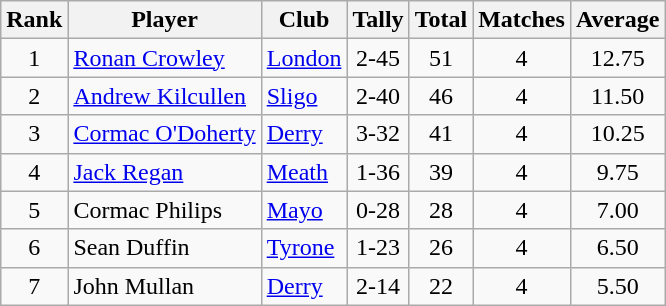<table class="wikitable">
<tr>
<th>Rank</th>
<th>Player</th>
<th>Club</th>
<th>Tally</th>
<th>Total</th>
<th>Matches</th>
<th>Average</th>
</tr>
<tr>
<td rowspan="1" style="text-align:center;">1</td>
<td><a href='#'>Ronan Crowley</a></td>
<td><a href='#'>London</a></td>
<td align=center>2-45</td>
<td align=center>51</td>
<td align=center>4</td>
<td align=center>12.75</td>
</tr>
<tr>
<td rowspan="1" style="text-align:center;">2</td>
<td><a href='#'>Andrew Kilcullen</a></td>
<td><a href='#'>Sligo</a></td>
<td align=center>2-40</td>
<td align=center>46</td>
<td align=center>4</td>
<td align=center>11.50</td>
</tr>
<tr>
<td rowspan="1" style="text-align:center;">3</td>
<td><a href='#'>Cormac O'Doherty</a></td>
<td><a href='#'>Derry</a></td>
<td align=center>3-32</td>
<td align=center>41</td>
<td align=center>4</td>
<td align=center>10.25</td>
</tr>
<tr>
<td rowspan="1" style="text-align:center;">4</td>
<td><a href='#'>Jack Regan</a></td>
<td><a href='#'>Meath</a></td>
<td align="center">1-36</td>
<td align="center">39</td>
<td align="center">4</td>
<td align="center">9.75</td>
</tr>
<tr>
<td rowspan="1" style="text-align:center;">5</td>
<td>Cormac Philips</td>
<td><a href='#'>Mayo</a></td>
<td align="center">0-28</td>
<td align="center">28</td>
<td align="center">4</td>
<td align="center">7.00</td>
</tr>
<tr>
<td style="text-align:center;">6</td>
<td>Sean Duffin</td>
<td><a href='#'>Tyrone</a></td>
<td align=center>1-23</td>
<td align=center>26</td>
<td align=center>4</td>
<td align=center>6.50</td>
</tr>
<tr>
<td style="text-align:center;">7</td>
<td>John Mullan</td>
<td><a href='#'>Derry</a></td>
<td align=center>2-14</td>
<td align=center>22</td>
<td align=center>4</td>
<td align=center>5.50</td>
</tr>
</table>
